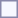<table style="border:1px solid #8888aa; background-color:#f7f8ff; padding:5px; font-size:95%; margin: 0px 12px 12px 0px;">
</table>
